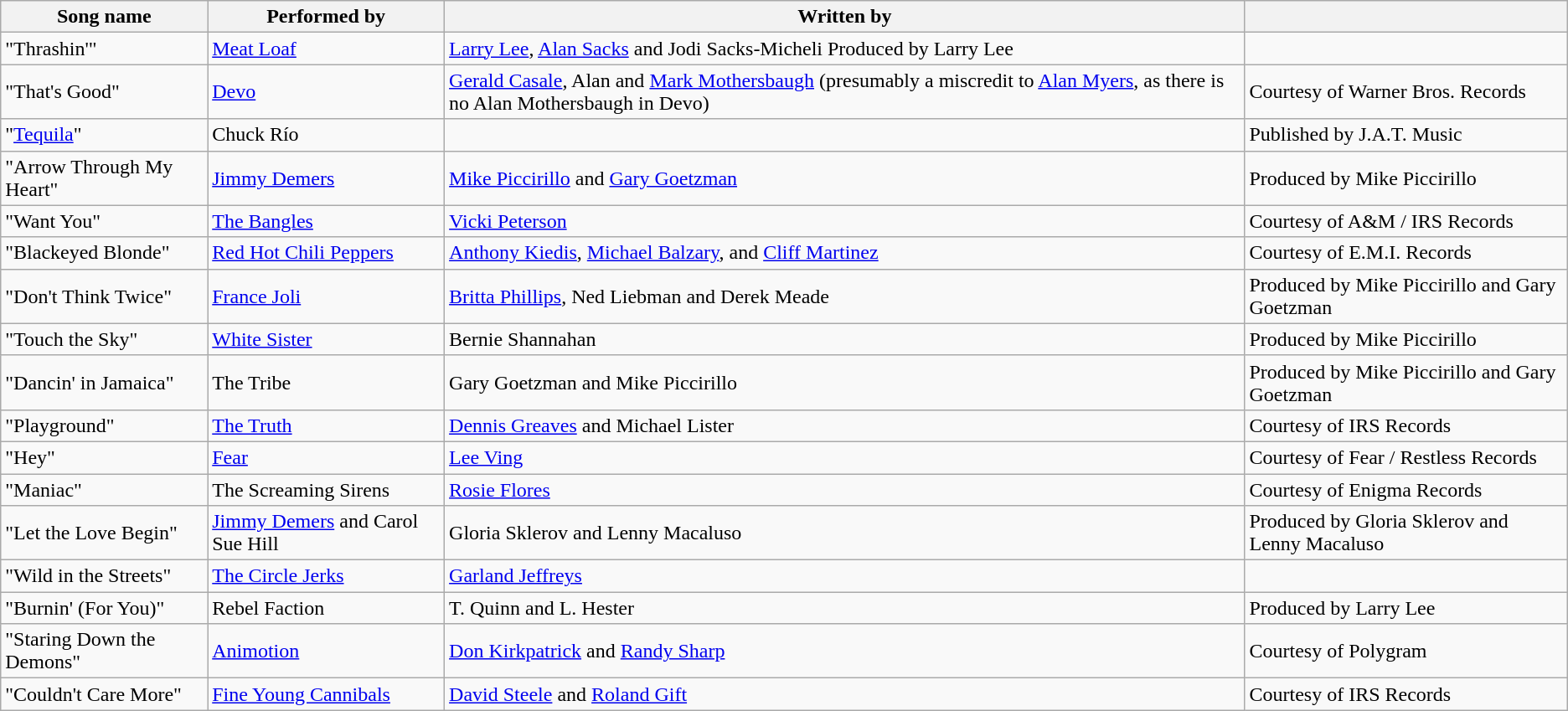<table class="wikitable collapsible">
<tr>
<th>Song name</th>
<th>Performed by</th>
<th>Written by</th>
<th> </th>
</tr>
<tr>
<td>"Thrashin'"</td>
<td><a href='#'>Meat Loaf</a></td>
<td><a href='#'>Larry Lee</a>, <a href='#'>Alan Sacks</a> and Jodi Sacks-Micheli Produced by Larry Lee</td>
<td></td>
</tr>
<tr>
<td>"That's Good"</td>
<td><a href='#'>Devo</a></td>
<td><a href='#'>Gerald Casale</a>, Alan and <a href='#'>Mark Mothersbaugh</a> (presumably a miscredit to <a href='#'>Alan Myers</a>, as there is no Alan Mothersbaugh in Devo)</td>
<td>Courtesy of Warner Bros. Records</td>
</tr>
<tr>
<td>"<a href='#'>Tequila</a>"</td>
<td>Chuck Río</td>
<td></td>
<td>Published by J.A.T. Music</td>
</tr>
<tr>
<td>"Arrow Through My Heart"</td>
<td><a href='#'>Jimmy Demers</a></td>
<td><a href='#'>Mike Piccirillo</a> and <a href='#'>Gary Goetzman</a></td>
<td>Produced by Mike Piccirillo</td>
</tr>
<tr>
<td>"Want You"</td>
<td><a href='#'>The Bangles</a></td>
<td><a href='#'>Vicki Peterson</a></td>
<td>Courtesy of A&M / IRS Records</td>
</tr>
<tr>
<td>"Blackeyed Blonde"</td>
<td><a href='#'>Red Hot Chili Peppers</a></td>
<td><a href='#'>Anthony Kiedis</a>, <a href='#'>Michael Balzary</a>, and <a href='#'>Cliff Martinez</a></td>
<td>Courtesy of E.M.I. Records</td>
</tr>
<tr>
<td>"Don't Think Twice"</td>
<td><a href='#'>France Joli</a></td>
<td><a href='#'>Britta Phillips</a>, Ned Liebman and Derek Meade</td>
<td>Produced by Mike Piccirillo and Gary Goetzman</td>
</tr>
<tr>
<td>"Touch the Sky"</td>
<td><a href='#'>White Sister</a></td>
<td>Bernie Shannahan</td>
<td>Produced by Mike Piccirillo</td>
</tr>
<tr>
<td>"Dancin' in Jamaica"</td>
<td>The Tribe</td>
<td>Gary Goetzman and Mike Piccirillo</td>
<td>Produced by Mike Piccirillo and Gary Goetzman</td>
</tr>
<tr>
<td>"Playground"</td>
<td><a href='#'>The Truth</a></td>
<td><a href='#'>Dennis Greaves</a> and Michael Lister</td>
<td>Courtesy of IRS Records</td>
</tr>
<tr>
<td>"Hey"</td>
<td><a href='#'>Fear</a></td>
<td><a href='#'>Lee Ving</a></td>
<td>Courtesy of Fear / Restless Records</td>
</tr>
<tr>
<td>"Maniac"</td>
<td>The Screaming Sirens</td>
<td><a href='#'>Rosie Flores</a></td>
<td>Courtesy of Enigma Records</td>
</tr>
<tr>
<td>"Let the Love Begin"</td>
<td><a href='#'>Jimmy Demers</a> and Carol Sue Hill</td>
<td>Gloria Sklerov and Lenny Macaluso</td>
<td>Produced by Gloria Sklerov and Lenny Macaluso</td>
</tr>
<tr>
<td>"Wild in the Streets"</td>
<td><a href='#'>The Circle Jerks</a></td>
<td><a href='#'>Garland Jeffreys</a></td>
<td></td>
</tr>
<tr>
<td>"Burnin' (For You)"</td>
<td>Rebel Faction</td>
<td>T. Quinn and L. Hester</td>
<td>Produced by Larry Lee</td>
</tr>
<tr>
<td>"Staring Down the Demons"</td>
<td><a href='#'>Animotion</a></td>
<td><a href='#'>Don Kirkpatrick</a> and <a href='#'>Randy Sharp</a></td>
<td>Courtesy of Polygram</td>
</tr>
<tr>
<td>"Couldn't Care More"</td>
<td><a href='#'>Fine Young Cannibals</a></td>
<td><a href='#'>David Steele</a> and <a href='#'>Roland Gift</a></td>
<td>Courtesy of IRS Records</td>
</tr>
</table>
